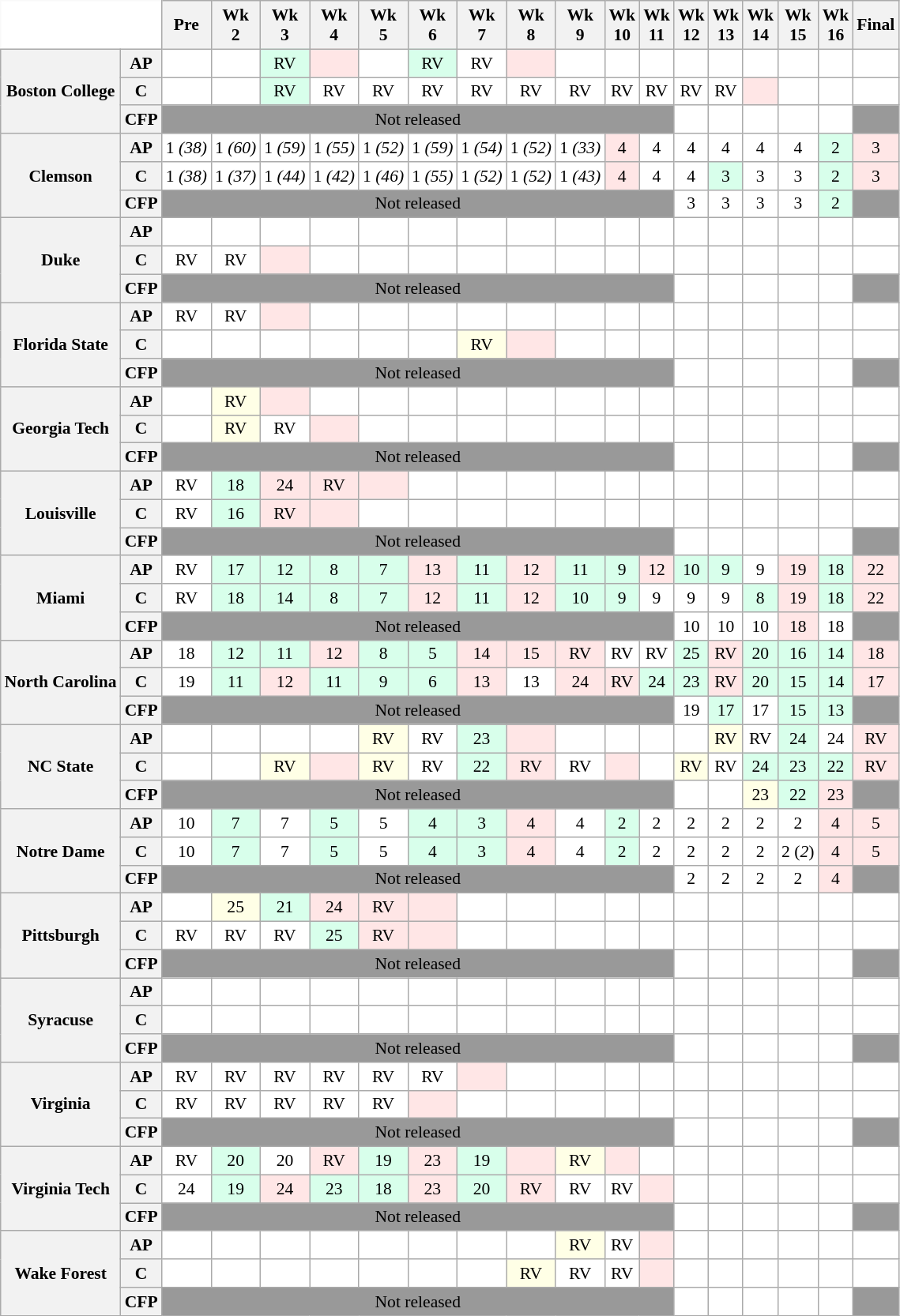<table class="wikitable" style="white-space:nowrap;font-size:90%;">
<tr>
<th colspan=2 style="background:white; border-top-style:hidden; border-left-style:hidden;"> </th>
<th>Pre</th>
<th>Wk<br>2</th>
<th>Wk<br>3</th>
<th>Wk<br>4</th>
<th>Wk<br>5</th>
<th>Wk<br>6</th>
<th>Wk<br>7</th>
<th>Wk<br>8</th>
<th>Wk<br>9</th>
<th>Wk<br>10</th>
<th>Wk<br>11</th>
<th>Wk<br>12</th>
<th>Wk<br>13</th>
<th>Wk<br>14</th>
<th>Wk<br>15</th>
<th>Wk<br>16</th>
<th>Final</th>
</tr>
<tr style="text-align:center;">
<th rowspan=3 style=><strong>Boston College</strong></th>
<th>AP</th>
<td style="background:#FFF;"></td>
<td style="background:#FFF;"></td>
<td style="background:#d8ffeb;">RV</td>
<td style="background:#ffe6e6;"></td>
<td style="background:#FFF;"></td>
<td style="background:#d8ffeb;">RV</td>
<td style="background:#FFF;">RV</td>
<td style="background:#ffe6e6;"></td>
<td style="background:#FFF;"></td>
<td style="background:#FFF;"></td>
<td style="background:#FFF;"></td>
<td style="background:#FFF;"></td>
<td style="background:#FFF;"></td>
<td style="background:#FFF;"></td>
<td style="background:#FFF;"></td>
<td style="background:#FFF;"></td>
<td style="background:#FFF;"></td>
</tr>
<tr style="text-align:center;">
<th>C</th>
<td style="background:#FFF;"></td>
<td style="background:#FFF;"></td>
<td style="background:#d8ffeb;">RV</td>
<td style="background:#FFF;">RV</td>
<td style="background:#FFF;">RV</td>
<td style="background:#FFF;">RV</td>
<td style="background:#FFF;">RV</td>
<td style="background:#FFF;">RV</td>
<td style="background:#FFF;">RV</td>
<td style="background:#FFF;">RV</td>
<td style="background:#FFF;">RV</td>
<td style="background:#FFF;">RV</td>
<td style="background:#FFF;">RV</td>
<td style="background:#ffe6e6;"></td>
<td style="background:#FFF;"></td>
<td style="background:#FFF;"></td>
<td style="background:#FFF;"></td>
</tr>
<tr style="text-align:center;">
<th>CFP</th>
<td colspan=11 style="background:#999;" align=center>Not released</td>
<td style="background:#FFF;"> </td>
<td style="background:#FFF;"></td>
<td style="background:#FFF;"></td>
<td style="background:#FFF;"></td>
<td style="background:#FFF;"></td>
<td style="background:#999;"></td>
</tr>
<tr style="text-align:center;">
<th rowspan=3 style=><strong>Clemson</strong></th>
<th>AP</th>
<td style="background:#FFF;">1 <em>(38)</em></td>
<td style="background:#FFF;">1 <em>(60)</em></td>
<td style="background:#FFF;">1 <em>(59)</em></td>
<td style="background:#FFF;">1 <em>(55)</em></td>
<td style="background:#FFF;">1 <em>(52)</em></td>
<td style="background:#FFF;">1 <em>(59)</em></td>
<td style="background:#FFF;">1 <em>(54)</em></td>
<td style="background:#FFF;">1 <em>(52)</em></td>
<td style="background:#FFF;">1 <em>(33)</em></td>
<td style="background:#ffe6e6;">4</td>
<td style="background:#FFF;">4</td>
<td style="background:#FFF;">4</td>
<td style="background:#FFF;">4</td>
<td style="background:#FFF;">4</td>
<td style="background:#FFF;">4</td>
<td style="background:#d8ffeb;">2</td>
<td style="background:#ffe6e6;">3</td>
</tr>
<tr style="text-align:center;">
<th>C</th>
<td style="background:#FFF;">1 <em>(38)</em></td>
<td style="background:#FFF;">1 <em>(37)</em></td>
<td style="background:#FFF;">1 <em>(44)</em></td>
<td style="background:#FFF;">1 <em>(42)</em></td>
<td style="background:#FFF;">1 <em>(46)</em></td>
<td style="background:#FFF;">1 <em>(55)</em></td>
<td style="background:#FFF;">1 <em>(52)</em></td>
<td style="background:#FFF;">1 <em>(52)</em></td>
<td style="background:#FFF;">1 <em>(43)</em></td>
<td style="background:#ffe6e6;">4</td>
<td style="background:#FFF;">4</td>
<td style="background:#FFF;">4</td>
<td style="background:#d8ffeb;">3</td>
<td style="background:#FFF;">3</td>
<td style="background:#FFF;">3</td>
<td style="background:#d8ffeb;">2</td>
<td style="background:#ffe6e6;">3</td>
</tr>
<tr style="text-align:center;">
<th>CFP</th>
<td colspan=11 style="background:#999;" align=center>Not released</td>
<td style="background:#FFF;">3</td>
<td style="background:#FFF;">3</td>
<td style="background:#FFF;">3</td>
<td style="background:#FFF;">3</td>
<td style="background:#d8ffeb;">2</td>
<td style="background:#999;"></td>
</tr>
<tr style="text-align:center;">
<th rowspan=3 style=><strong>Duke</strong></th>
<th>AP</th>
<td style="background:#FFF;"></td>
<td style="background:#FFF;"></td>
<td style="background:#FFF;"></td>
<td style="background:#FFF;"></td>
<td style="background:#FFF;"></td>
<td style="background:#FFF;"></td>
<td style="background:#FFF;"></td>
<td style="background:#FFF;"></td>
<td style="background:#FFF;"></td>
<td style="background:#FFF;"></td>
<td style="background:#FFF;"></td>
<td style="background:#FFF;"></td>
<td style="background:#FFF;"></td>
<td style="background:#FFF;"></td>
<td style="background:#FFF;"></td>
<td style="background:#FFF;"></td>
<td style="background:#FFF;"></td>
</tr>
<tr style="text-align:center;">
<th>C</th>
<td style="background:#FFF;">RV</td>
<td style="background:#FFF;">RV</td>
<td style="background:#ffe6e6;"></td>
<td style="background:#FFF;"></td>
<td style="background:#FFF;"></td>
<td style="background:#FFF;"></td>
<td style="background:#FFF;"></td>
<td style="background:#FFF;"></td>
<td style="background:#FFF;"></td>
<td style="background:#FFF;"></td>
<td style="background:#FFF;"></td>
<td style="background:#FFF;"></td>
<td style="background:#FFF;"></td>
<td style="background:#FFF;"></td>
<td style="background:#FFF;"></td>
<td style="background:#FFF;"></td>
<td style="background:#FFF;"></td>
</tr>
<tr style="text-align:center;">
<th>CFP</th>
<td colspan=11 style="background:#999;" align=center>Not released</td>
<td style="background:#FFF;"> </td>
<td style="background:#FFF;"></td>
<td style="background:#FFF;"></td>
<td style="background:#FFF;"></td>
<td style="background:#FFF;"></td>
<td style="background:#999;"></td>
</tr>
<tr style="text-align:center;">
<th rowspan=3 style=><strong>Florida State</strong></th>
<th>AP</th>
<td style="background:#FFF;">RV</td>
<td style="background:#FFF;">RV</td>
<td style="background:#ffe6e6;"></td>
<td style="background:#FFF;"></td>
<td style="background:#FFF;"></td>
<td style="background:#FFF;"></td>
<td style="background:#FFF;"></td>
<td style="background:#FFF;"></td>
<td style="background:#FFF;"></td>
<td style="background:#FFF;"></td>
<td style="background:#FFF;"></td>
<td style="background:#FFF;"></td>
<td style="background:#FFF;"></td>
<td style="background:#FFF;"></td>
<td style="background:#FFF;"></td>
<td style="background:#FFF;"></td>
<td style="background:#FFF;"></td>
</tr>
<tr style="text-align:center;">
<th>C</th>
<td style="background:#FFF;"></td>
<td style="background:#FFF;"></td>
<td style="background:#FFF;"></td>
<td style="background:#FFF;"></td>
<td style="background:#FFF;"></td>
<td style="background:#FFF;"></td>
<td style="background:#ffffe6;">RV</td>
<td style="background:#ffe6e6;"></td>
<td style="background:#FFF;"></td>
<td style="background:#FFF;"></td>
<td style="background:#FFF;"></td>
<td style="background:#FFF;"></td>
<td style="background:#FFF;"></td>
<td style="background:#FFF;"></td>
<td style="background:#FFF;"></td>
<td style="background:#FFF;"></td>
<td style="background:#FFF;"></td>
</tr>
<tr style="text-align:center;">
<th>CFP</th>
<td colspan=11 style="background:#999;" align=center>Not released</td>
<td style="background:#FFF;"> </td>
<td style="background:#FFF;"></td>
<td style="background:#FFF;"></td>
<td style="background:#FFF;"></td>
<td style="background:#FFF;"></td>
<td style="background:#999;"></td>
</tr>
<tr style="text-align:center;">
<th rowspan=3 style=><strong>Georgia Tech</strong></th>
<th>AP</th>
<td style="background:#FFF;"></td>
<td style="background:#ffffe6;">RV</td>
<td style="background:#ffe6e6;"></td>
<td style="background:#FFF;"></td>
<td style="background:#FFF;"></td>
<td style="background:#FFF;"></td>
<td style="background:#FFF;"></td>
<td style="background:#FFF;"></td>
<td style="background:#FFF;"></td>
<td style="background:#FFF;"></td>
<td style="background:#FFF;"></td>
<td style="background:#FFF;"></td>
<td style="background:#FFF;"></td>
<td style="background:#FFF;"></td>
<td style="background:#FFF;"></td>
<td style="background:#FFF;"></td>
<td style="background:#FFF;"></td>
</tr>
<tr style="text-align:center;">
<th>C</th>
<td style="background:#FFF;"></td>
<td style="background:#ffffe6;">RV</td>
<td style="background:#FFF;">RV</td>
<td style="background:#ffe6e6;"></td>
<td style="background:#FFF;"></td>
<td style="background:#FFF;"></td>
<td style="background:#FFF;"></td>
<td style="background:#FFF;"></td>
<td style="background:#FFF;"></td>
<td style="background:#FFF;"></td>
<td style="background:#FFF;"></td>
<td style="background:#FFF;"></td>
<td style="background:#FFF;"></td>
<td style="background:#FFF;"></td>
<td style="background:#FFF;"></td>
<td style="background:#FFF;"></td>
<td style="background:#FFF;"></td>
</tr>
<tr style="text-align:center;">
<th>CFP</th>
<td colspan=11 style="background:#999;" align=center>Not released</td>
<td style="background:#FFF;"> </td>
<td style="background:#FFF;"></td>
<td style="background:#FFF;"></td>
<td style="background:#FFF;"></td>
<td style="background:#FFF;"></td>
<td style="background:#999;"></td>
</tr>
<tr style="text-align:center;">
<th rowspan=3 style=><strong>Louisville</strong></th>
<th>AP</th>
<td style="background:#FFF;">RV</td>
<td style="background:#d8ffeb;">18</td>
<td style="background:#ffe6e6;">24</td>
<td style="background:#ffe6e6;">RV</td>
<td style="background:#ffe6e6;"></td>
<td style="background:#FFF;"></td>
<td style="background:#FFF;"></td>
<td style="background:#FFF;"></td>
<td style="background:#FFF;"></td>
<td style="background:#FFF;"></td>
<td style="background:#FFF;"></td>
<td style="background:#FFF;"></td>
<td style="background:#FFF;"></td>
<td style="background:#FFF;"></td>
<td style="background:#FFF;"></td>
<td style="background:#FFF;"></td>
<td style="background:#FFF;"></td>
</tr>
<tr style="text-align:center;">
<th>C</th>
<td style="background:#FFF;">RV</td>
<td style="background:#d8ffeb;">16</td>
<td style="background:#ffe6e6;">RV</td>
<td style="background:#ffe6e6;"></td>
<td style="background:#FFF;"></td>
<td style="background:#FFF;"></td>
<td style="background:#FFF;"></td>
<td style="background:#FFF;"></td>
<td style="background:#FFF;"></td>
<td style="background:#FFF;"></td>
<td style="background:#FFF;"></td>
<td style="background:#FFF;"></td>
<td style="background:#FFF;"></td>
<td style="background:#FFF;"></td>
<td style="background:#FFF;"></td>
<td style="background:#FFF;"></td>
<td style="background:#FFF;"></td>
</tr>
<tr style="text-align:center;">
<th>CFP</th>
<td colspan=11 style="background:#999;" align=center>Not released</td>
<td style="background:#FFF;"> </td>
<td style="background:#FFF;"></td>
<td style="background:#FFF;"></td>
<td style="background:#FFF;"></td>
<td style="background:#FFF;"></td>
<td style="background:#999;"></td>
</tr>
<tr style="text-align:center;">
<th rowspan=3 style=><strong>Miami</strong></th>
<th>AP</th>
<td style="background:#FFF;">RV</td>
<td style="background:#d8ffeb;">17</td>
<td style="background:#d8ffeb;">12</td>
<td style="background:#d8ffeb;">8</td>
<td style="background:#d8ffeb;">7</td>
<td style="background:#ffe6e6;">13</td>
<td style="background:#d8ffeb;">11</td>
<td style="background:#ffe6e6;">12</td>
<td style="background:#d8ffeb;">11</td>
<td style="background:#d8ffeb;">9</td>
<td style="background:#ffe6e6;">12</td>
<td style="background:#d8ffeb;">10</td>
<td style="background:#d8ffeb;">9</td>
<td style="background:#FFF;">9</td>
<td style="background:#ffe6e6;">19</td>
<td style="background:#d8ffeb;">18</td>
<td style="background:#ffe6e6;">22</td>
</tr>
<tr style="text-align:center;">
<th>C</th>
<td style="background:#FFF;">RV</td>
<td style="background:#d8ffeb;">18</td>
<td style="background:#d8ffeb;">14</td>
<td style="background:#d8ffeb;">8</td>
<td style="background:#d8ffeb;">7</td>
<td style="background:#ffe6e6;">12</td>
<td style="background:#d8ffeb;">11</td>
<td style="background:#ffe6e6;">12</td>
<td style="background:#d8ffeb;">10</td>
<td style="background:#d8ffeb;">9</td>
<td style="background:#FFF;">9</td>
<td style="background:#FFF;">9</td>
<td style="background:#FFF;">9</td>
<td style="background:#d8ffeb;">8</td>
<td style="background:#ffe6e6;">19</td>
<td style="background:#d8ffeb;">18</td>
<td style="background:#ffe6e6;">22</td>
</tr>
<tr style="text-align:center;">
<th>CFP</th>
<td colspan=11 style="background:#999;" align=center>Not released</td>
<td style="background:#FFF;">10</td>
<td style="background:#FFF;">10</td>
<td style="background:#FFF;">10</td>
<td style="background:#ffe6e6;">18</td>
<td style="background:#FFF;">18</td>
<td style="background:#999;"></td>
</tr>
<tr style="text-align:center;">
<th rowspan=3 style=><strong>North Carolina</strong></th>
<th>AP</th>
<td style="background:#FFF;">18</td>
<td style="background:#d8ffeb;">12</td>
<td style="background:#d8ffeb;">11</td>
<td style="background:#ffe6e6;">12</td>
<td style="background:#d8ffeb;">8</td>
<td style="background:#d8ffeb;">5</td>
<td style="background:#ffe6e6;">14</td>
<td style="background:#ffe6e6;">15</td>
<td style="background:#ffe6e6;">RV</td>
<td style="background:#FFF;">RV</td>
<td style="background:#FFF;">RV</td>
<td style="background:#d8ffeb;">25</td>
<td style="background:#ffe6e6;">RV</td>
<td style="background:#d8ffeb;">20</td>
<td style="background:#d8ffeb;">16</td>
<td style="background:#d8ffeb;">14</td>
<td style="background:#ffe6e6;">18</td>
</tr>
<tr style="text-align:center;">
<th>C</th>
<td style="background:#FFF;">19</td>
<td style="background:#d8ffeb;">11</td>
<td style="background:#ffe6e6;">12</td>
<td style="background:#d8ffeb;">11</td>
<td style="background:#d8ffeb;">9</td>
<td style="background:#d8ffeb;">6</td>
<td style="background:#ffe6e6;">13</td>
<td style="background:#FFF;">13</td>
<td style="background:#ffe6e6;">24</td>
<td style="background:#ffe6e6;">RV</td>
<td style="background:#d8ffeb;">24</td>
<td style="background:#d8ffeb;">23</td>
<td style="background:#ffe6e6;">RV</td>
<td style="background:#d8ffeb;">20</td>
<td style="background:#d8ffeb;">15</td>
<td style="background:#d8ffeb;">14</td>
<td style="background:#ffe6e6;">17</td>
</tr>
<tr style="text-align:center;">
<th>CFP</th>
<td colspan=11 style="background:#999;" align=center>Not released</td>
<td style="background:#FFF;">19</td>
<td style="background:#d8ffeb;">17</td>
<td style="background:#FFF;">17</td>
<td style="background:#d8ffeb;">15</td>
<td style="background:#d8ffeb;">13</td>
<td style="background:#999;"></td>
</tr>
<tr style="text-align:center;">
<th rowspan=3 style=><strong>NC State</strong></th>
<th>AP</th>
<td style="background:#FFF;"></td>
<td style="background:#FFF;"></td>
<td style="background:#FFF;"></td>
<td style="background:#FFF;"></td>
<td style="background:#ffffe6;">RV</td>
<td style="background:#FFF;">RV</td>
<td style="background:#d8ffeb;">23</td>
<td style="background:#ffe6e6;"></td>
<td style="background:#FFF;"></td>
<td style="background:#FFF;"></td>
<td style="background:#FFF;"></td>
<td style="background:#FFF;"></td>
<td style="background:#ffffe6;">RV</td>
<td style="background:#FFF;">RV</td>
<td style="background:#d8ffeb;">24</td>
<td style="background:#FFF;">24</td>
<td style="background:#ffe6e6;">RV</td>
</tr>
<tr style="text-align:center;">
<th>C</th>
<td style="background:#FFF;"></td>
<td style="background:#FFF;"></td>
<td style="background:#ffffe6;">RV</td>
<td style="background:#ffe6e6;"></td>
<td style="background:#ffffe6;">RV</td>
<td style="background:#FFF;">RV</td>
<td style="background:#d8ffeb;">22</td>
<td style="background:#ffe6e6;">RV</td>
<td style="background:#FFF;">RV</td>
<td style="background:#ffe6e6;"></td>
<td style="background:#FFF;"></td>
<td style="background:#ffffe6;">RV</td>
<td style="background:#FFF;">RV</td>
<td style="background:#d8ffeb;">24</td>
<td style="background:#d8ffeb;">23</td>
<td style="background:#d8ffeb;">22</td>
<td style="background:#ffe6e6;">RV</td>
</tr>
<tr style="text-align:center;">
<th>CFP</th>
<td colspan=11 style="background:#999;" align=center>Not released</td>
<td style="background:#FFF;"></td>
<td style="background:#FFF;"></td>
<td style="background:#ffffe6;">23</td>
<td style="background:#d8ffeb;">22</td>
<td style="background:#ffe6e6;">23</td>
<td style="background:#999;"></td>
</tr>
<tr style="text-align:center;">
<th rowspan=3 style=><strong>Notre Dame</strong></th>
<th>AP</th>
<td style="background:#FFF;">10</td>
<td style="background:#d8ffeb;">7</td>
<td style="background:#FFF;">7</td>
<td style="background:#d8ffeb;">5</td>
<td style="background:#FFF;">5</td>
<td style="background:#d8ffeb;">4</td>
<td style="background:#d8ffeb;">3</td>
<td style="background:#ffe6e6;">4</td>
<td style="background:#FFF;">4</td>
<td style="background:#d8ffeb;">2</td>
<td style="background:#FFF;">2</td>
<td style="background:#FFF;">2</td>
<td style="background:#FFF;">2</td>
<td style="background:#FFF;">2</td>
<td style="background:#FFF;">2</td>
<td style="background:#ffe6e6;">4</td>
<td style="background:#ffe6e6;">5</td>
</tr>
<tr style="text-align:center;">
<th>C</th>
<td style="background:#FFF;">10</td>
<td style="background:#d8ffeb;">7</td>
<td style="background:#FFF;">7</td>
<td style="background:#d8ffeb;">5</td>
<td style="background:#FFF;">5</td>
<td style="background:#d8ffeb;">4</td>
<td style="background:#d8ffeb;">3</td>
<td style="background:#ffe6e6;">4</td>
<td style="background:#FFF;">4</td>
<td style="background:#d8ffeb;">2</td>
<td style="background:#FFF;">2</td>
<td style="background:#FFF;">2</td>
<td style="background:#FFF;">2</td>
<td style="background:#FFF;">2</td>
<td style="background:#FFF;">2 (<em>2</em>)</td>
<td style="background:#ffe6e6;">4</td>
<td style="background:#ffe6e6;">5</td>
</tr>
<tr style="text-align:center;">
<th>CFP</th>
<td colspan=11 style="background:#999;" align=center>Not released</td>
<td style="background:#FFF;">2</td>
<td style="background:#FFF;">2</td>
<td style="background:#FFF;">2</td>
<td style="background:#FFF;">2</td>
<td style="background:#ffe6e6;">4</td>
<td style="background:#999;"></td>
</tr>
<tr style="text-align:center;">
<th rowspan=3 style=><strong>Pittsburgh</strong></th>
<th>AP</th>
<td style="background:#FFF;"></td>
<td style="background:#ffffe6;">25</td>
<td style="background:#d8ffeb;">21</td>
<td style="background:#ffe6e6;">24</td>
<td style="background:#ffe6e6;">RV</td>
<td style="background:#ffe6e6;"></td>
<td style="background:#FFF;"></td>
<td style="background:#FFF;"></td>
<td style="background:#FFF;"></td>
<td style="background:#FFF;"></td>
<td style="background:#FFF;"></td>
<td style="background:#FFF;"></td>
<td style="background:#FFF;"></td>
<td style="background:#FFF;"></td>
<td style="background:#FFF;"></td>
<td style="background:#FFF;"></td>
<td style="background:#FFF;"></td>
</tr>
<tr style="text-align:center;">
<th>C</th>
<td style="background:#FFF;">RV</td>
<td style="background:#FFF;">RV</td>
<td style="background:#FFF;">RV</td>
<td style="background:#d8ffeb;">25</td>
<td style="background:#ffe6e6;">RV</td>
<td style="background:#ffe6e6;"></td>
<td style="background:#FFF;"></td>
<td style="background:#FFF;"></td>
<td style="background:#FFF;"></td>
<td style="background:#FFF;"></td>
<td style="background:#FFF;"></td>
<td style="background:#FFF;"></td>
<td style="background:#FFF;"></td>
<td style="background:#FFF;"></td>
<td style="background:#FFF;"></td>
<td style="background:#FFF;"></td>
<td style="background:#FFF;"></td>
</tr>
<tr style="text-align:center;">
<th>CFP</th>
<td colspan=11 style="background:#999;" align=center>Not released</td>
<td style="background:#FFF;"> </td>
<td style="background:#FFF;"></td>
<td style="background:#FFF;"></td>
<td style="background:#FFF;"></td>
<td style="background:#FFF;"></td>
<td style="background:#999;"></td>
</tr>
<tr style="text-align:center;">
<th rowspan=3 style=><strong>Syracuse</strong></th>
<th>AP</th>
<td style="background:#FFF;"></td>
<td style="background:#FFF;"></td>
<td style="background:#FFF;"></td>
<td style="background:#FFF;"></td>
<td style="background:#FFF;"></td>
<td style="background:#FFF;"></td>
<td style="background:#FFF;"></td>
<td style="background:#FFF;"></td>
<td style="background:#FFF;"></td>
<td style="background:#FFF;"></td>
<td style="background:#FFF;"></td>
<td style="background:#FFF;"></td>
<td style="background:#FFF;"></td>
<td style="background:#FFF;"></td>
<td style="background:#FFF;"></td>
<td style="background:#FFF;"></td>
<td style="background:#FFF;"></td>
</tr>
<tr style="text-align:center;">
<th>C</th>
<td style="background:#FFF;"></td>
<td style="background:#FFF;"></td>
<td style="background:#FFF;"></td>
<td style="background:#FFF;"></td>
<td style="background:#FFF;"></td>
<td style="background:#FFF;"></td>
<td style="background:#FFF;"></td>
<td style="background:#FFF;"></td>
<td style="background:#FFF;"></td>
<td style="background:#FFF;"></td>
<td style="background:#FFF;"></td>
<td style="background:#FFF;"></td>
<td style="background:#FFF;"></td>
<td style="background:#FFF;"></td>
<td style="background:#FFF;"></td>
<td style="background:#FFF;"></td>
<td style="background:#FFF;"></td>
</tr>
<tr style="text-align:center;">
<th>CFP</th>
<td colspan=11 style="background:#999;" align=center>Not released</td>
<td style="background:#FFF;"> </td>
<td style="background:#FFF;"></td>
<td style="background:#FFF;"></td>
<td style="background:#FFF;"></td>
<td style="background:#FFF;"></td>
<td style="background:#999;"></td>
</tr>
<tr style="text-align:center;">
<th rowspan=3 style=><strong>Virginia</strong></th>
<th>AP</th>
<td style="background:#FFF;">RV</td>
<td style="background:#FFF;">RV</td>
<td style="background:#FFF;">RV</td>
<td style="background:#FFF;">RV</td>
<td style="background:#FFF;">RV</td>
<td style="background:#FFF;">RV</td>
<td style="background:#ffe6e6;"></td>
<td style="background:#FFF;"></td>
<td style="background:#FFF;"></td>
<td style="background:#FFF;"></td>
<td style="background:#FFF;"></td>
<td style="background:#FFF;"></td>
<td style="background:#FFF;"></td>
<td style="background:#FFF;"></td>
<td style="background:#FFF;"></td>
<td style="background:#FFF;"></td>
<td style="background:#FFF;"></td>
</tr>
<tr style="text-align:center;">
<th>C</th>
<td style="background:#FFF;">RV</td>
<td style="background:#FFF;">RV</td>
<td style="background:#FFF;">RV</td>
<td style="background:#FFF;">RV</td>
<td style="background:#FFF;">RV</td>
<td style="background:#ffe6e6;"></td>
<td style="background:#FFF;"></td>
<td style="background:#FFF;"></td>
<td style="background:#FFF;"></td>
<td style="background:#FFF;"></td>
<td style="background:#FFF;"></td>
<td style="background:#FFF;"></td>
<td style="background:#FFF;"></td>
<td style="background:#FFF;"></td>
<td style="background:#FFF;"></td>
<td style="background:#FFF;"></td>
<td style="background:#FFF;"></td>
</tr>
<tr style="text-align:center;">
<th>CFP</th>
<td colspan=11 style="background:#999;" align=center>Not released</td>
<td style="background:#FFF;"> </td>
<td style="background:#FFF;"></td>
<td style="background:#FFF;"></td>
<td style="background:#FFF;"></td>
<td style="background:#FFF;"></td>
<td style="background:#999;"></td>
</tr>
<tr style="text-align:center;">
<th rowspan=3 style=><strong>Virginia Tech</strong></th>
<th>AP</th>
<td style="background:#FFF;">RV</td>
<td style="background:#d8ffeb;">20</td>
<td style="background:#FFF;">20</td>
<td style="background:#ffe6e6;">RV</td>
<td style="background:#d8ffeb;">19</td>
<td style="background:#ffe6e6;">23</td>
<td style="background:#d8ffeb;">19</td>
<td style="background:#ffe6e6;"></td>
<td style="background:#ffffe6;">RV</td>
<td style="background:#ffe6e6;"></td>
<td style="background:#FFF;"></td>
<td style="background:#FFF;"></td>
<td style="background:#FFF;"></td>
<td style="background:#FFF;"></td>
<td style="background:#FFF;"></td>
<td style="background:#FFF;"></td>
<td style="background:#FFF;"></td>
</tr>
<tr style="text-align:center;">
<th>C</th>
<td style="background:#FFF;">24</td>
<td style="background:#d8ffeb;">19</td>
<td style="background:#ffe6e6;">24</td>
<td style="background:#d8ffeb;">23</td>
<td style="background:#d8ffeb;">18</td>
<td style="background:#ffe6e6;">23</td>
<td style="background:#d8ffeb;">20</td>
<td style="background:#ffe6e6;">RV</td>
<td style="background:#FFF;">RV</td>
<td style="background:#FFF;">RV</td>
<td style="background:#ffe6e6;"></td>
<td style="background:#FFF;"></td>
<td style="background:#FFF;"></td>
<td style="background:#FFF;"></td>
<td style="background:#FFF;"></td>
<td style="background:#FFF;"></td>
<td style="background:#FFF;"></td>
</tr>
<tr style="text-align:center;">
<th>CFP</th>
<td colspan=11 style="background:#999;" align=center>Not released</td>
<td style="background:#FFF;"> </td>
<td style="background:#FFF;"></td>
<td style="background:#FFF;"></td>
<td style="background:#FFF;"></td>
<td style="background:#FFF;"></td>
<td style="background:#999;"></td>
</tr>
<tr style="text-align:center;">
<th rowspan=3 style=><strong>Wake Forest</strong></th>
<th>AP</th>
<td style="background:#FFF;"></td>
<td style="background:#FFF;"></td>
<td style="background:#FFF;"></td>
<td style="background:#FFF;"></td>
<td style="background:#FFF;"></td>
<td style="background:#FFF;"></td>
<td style="background:#FFF;"></td>
<td style="background:#FFF;"></td>
<td style="background:#ffffe6;">RV</td>
<td style="background:#FFF;">RV</td>
<td style="background:#ffe6e6;"></td>
<td style="background:#FFF;"></td>
<td style="background:#FFF;"></td>
<td style="background:#FFF;"></td>
<td style="background:#FFF;"></td>
<td style="background:#FFF;"></td>
<td style="background:#FFF;"></td>
</tr>
<tr style="text-align:center;">
<th>C</th>
<td style="background:#FFF;"></td>
<td style="background:#FFF;"></td>
<td style="background:#FFF;"></td>
<td style="background:#FFF;"></td>
<td style="background:#FFF;"></td>
<td style="background:#FFF;"></td>
<td style="background:#FFF;"></td>
<td style="background:#ffffe6;">RV</td>
<td style="background:#FFF;">RV</td>
<td style="background:#FFF;">RV</td>
<td style="background:#ffe6e6;"></td>
<td style="background:#FFF;"></td>
<td style="background:#FFF;"></td>
<td style="background:#FFF;"></td>
<td style="background:#FFF;"></td>
<td style="background:#FFF;"></td>
<td style="background:#FFF;"></td>
</tr>
<tr style="text-align:center;">
<th>CFP</th>
<td colspan=11 style="background:#999;" align=center>Not released</td>
<td style="background:#FFF;"> </td>
<td style="background:#FFF;"></td>
<td style="background:#FFF;"></td>
<td style="background:#FFF;"></td>
<td style="background:#FFF;"></td>
<td style="background:#999;"></td>
</tr>
</table>
